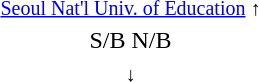<table style="text-align:center;">
<tr>
<td><small> <a href='#'>Seoul Nat'l Univ. of Education</a> ↑ </small></td>
</tr>
<tr>
<td><span>S/B</span>   <span>N/B</span></td>
</tr>
<tr>
<td><small> ↓  </small></td>
</tr>
</table>
